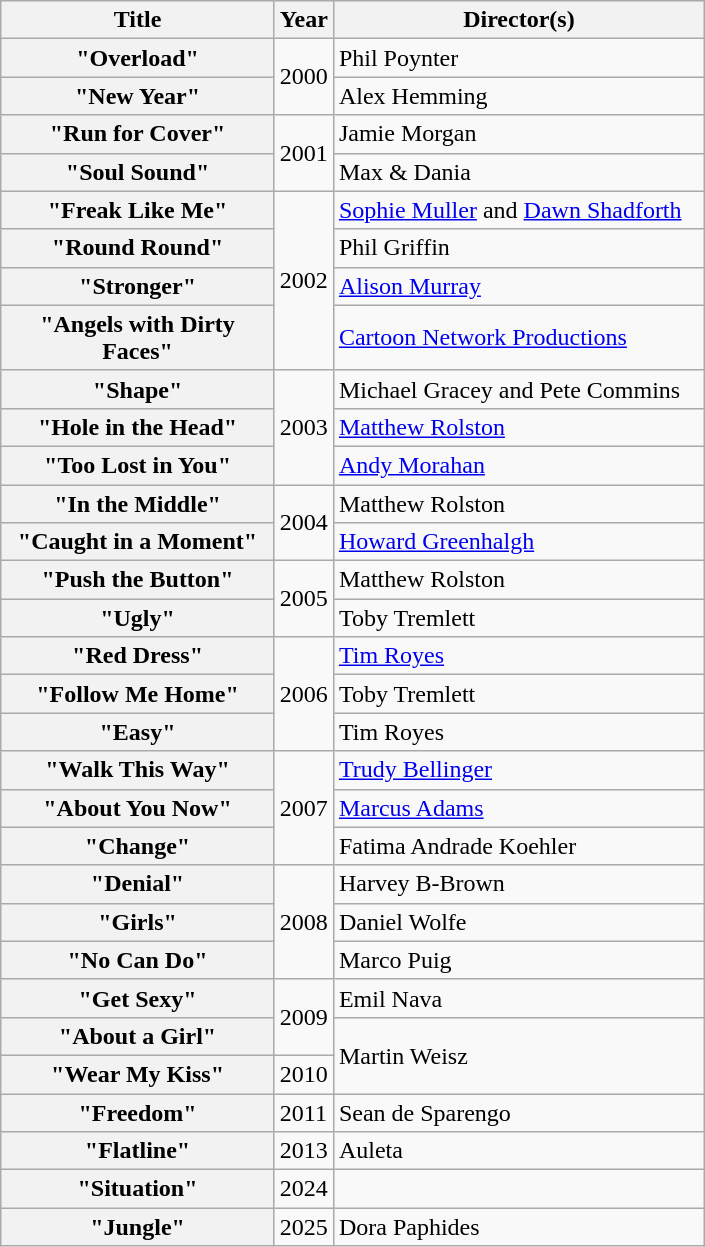<table class="wikitable plainrowheaders">
<tr>
<th style="width:175px;">Title</th>
<th>Year</th>
<th style="width:240px;">Director(s)</th>
</tr>
<tr>
<th scope="row">"Overload"</th>
<td rowspan="2">2000</td>
<td>Phil Poynter</td>
</tr>
<tr>
<th scope="row">"New Year"</th>
<td>Alex Hemming</td>
</tr>
<tr>
<th scope="row">"Run for Cover"</th>
<td rowspan="2">2001</td>
<td>Jamie Morgan</td>
</tr>
<tr>
<th scope="row">"Soul Sound"</th>
<td>Max & Dania</td>
</tr>
<tr>
<th scope="row">"Freak Like Me"</th>
<td rowspan="4">2002</td>
<td><a href='#'>Sophie Muller</a> and <a href='#'>Dawn Shadforth</a></td>
</tr>
<tr>
<th scope="row">"Round Round"</th>
<td>Phil Griffin</td>
</tr>
<tr>
<th scope="row">"Stronger"</th>
<td><a href='#'>Alison Murray</a></td>
</tr>
<tr>
<th scope="row">"Angels with Dirty Faces"</th>
<td><a href='#'>Cartoon Network Productions</a></td>
</tr>
<tr>
<th scope="row">"Shape"</th>
<td rowspan="3">2003</td>
<td>Michael Gracey and Pete Commins</td>
</tr>
<tr>
<th scope="row">"Hole in the Head"</th>
<td><a href='#'>Matthew Rolston</a></td>
</tr>
<tr>
<th scope="row">"Too Lost in You"</th>
<td><a href='#'>Andy Morahan</a></td>
</tr>
<tr>
<th scope="row">"In the Middle"</th>
<td rowspan="2">2004</td>
<td>Matthew Rolston</td>
</tr>
<tr>
<th scope="row">"Caught in a Moment"</th>
<td><a href='#'>Howard Greenhalgh</a></td>
</tr>
<tr>
<th scope="row">"Push the Button"</th>
<td rowspan="2">2005</td>
<td>Matthew Rolston</td>
</tr>
<tr>
<th scope="row">"Ugly"</th>
<td>Toby Tremlett</td>
</tr>
<tr>
<th scope="row">"Red Dress"</th>
<td rowspan="3">2006</td>
<td><a href='#'>Tim Royes</a></td>
</tr>
<tr>
<th scope="row">"Follow Me Home"</th>
<td>Toby Tremlett</td>
</tr>
<tr>
<th scope="row">"Easy"</th>
<td>Tim Royes</td>
</tr>
<tr>
<th scope="row">"Walk This Way"</th>
<td rowspan="3">2007</td>
<td><a href='#'>Trudy Bellinger</a></td>
</tr>
<tr>
<th scope="row">"About You Now"</th>
<td><a href='#'>Marcus Adams</a></td>
</tr>
<tr>
<th scope="row">"Change"</th>
<td>Fatima Andrade Koehler</td>
</tr>
<tr>
<th scope="row">"Denial"</th>
<td rowspan="3">2008</td>
<td>Harvey B-Brown</td>
</tr>
<tr>
<th scope="row">"Girls"</th>
<td>Daniel Wolfe</td>
</tr>
<tr>
<th scope="row">"No Can Do"</th>
<td>Marco Puig</td>
</tr>
<tr>
<th scope="row">"Get Sexy"</th>
<td rowspan="2">2009</td>
<td>Emil Nava</td>
</tr>
<tr>
<th scope="row">"About a Girl"</th>
<td rowspan="2">Martin Weisz</td>
</tr>
<tr>
<th scope="row">"Wear My Kiss"</th>
<td>2010</td>
</tr>
<tr>
<th scope="row">"Freedom"</th>
<td>2011</td>
<td>Sean de Sparengo</td>
</tr>
<tr>
<th scope="row">"Flatline"</th>
<td>2013</td>
<td>Auleta</td>
</tr>
<tr>
<th scope="row">"Situation"</th>
<td>2024</td>
<td></td>
</tr>
<tr>
<th scope="row">"Jungle"</th>
<td>2025</td>
<td>Dora Paphides</td>
</tr>
</table>
